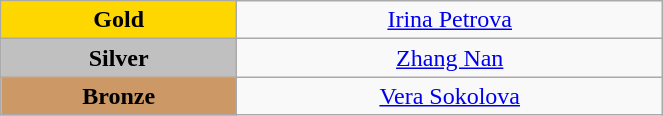<table class="wikitable" style="text-align:center; " width="35%">
<tr>
<td bgcolor="gold"><strong>Gold</strong></td>
<td><a href='#'>Irina Petrova</a><br>  <small><em></em></small></td>
</tr>
<tr>
<td bgcolor="silver"><strong>Silver</strong></td>
<td><a href='#'>Zhang Nan</a><br>  <small><em></em></small></td>
</tr>
<tr>
<td bgcolor="CC9966"><strong>Bronze</strong></td>
<td><a href='#'>Vera Sokolova</a><br>  <small><em></em></small></td>
</tr>
</table>
